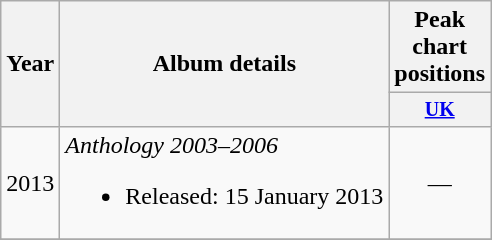<table class="wikitable" style="text-align:center;">
<tr>
<th rowspan="2">Year</th>
<th rowspan="2">Album details</th>
<th colspan="1">Peak chart positions</th>
</tr>
<tr style=font-size:smaller;>
<th width="30"><a href='#'>UK</a></th>
</tr>
<tr>
<td>2013</td>
<td align="left"><em>Anthology 2003–2006</em><br><ul><li>Released: 15 January 2013</li></ul></td>
<td>—</td>
</tr>
<tr>
</tr>
</table>
